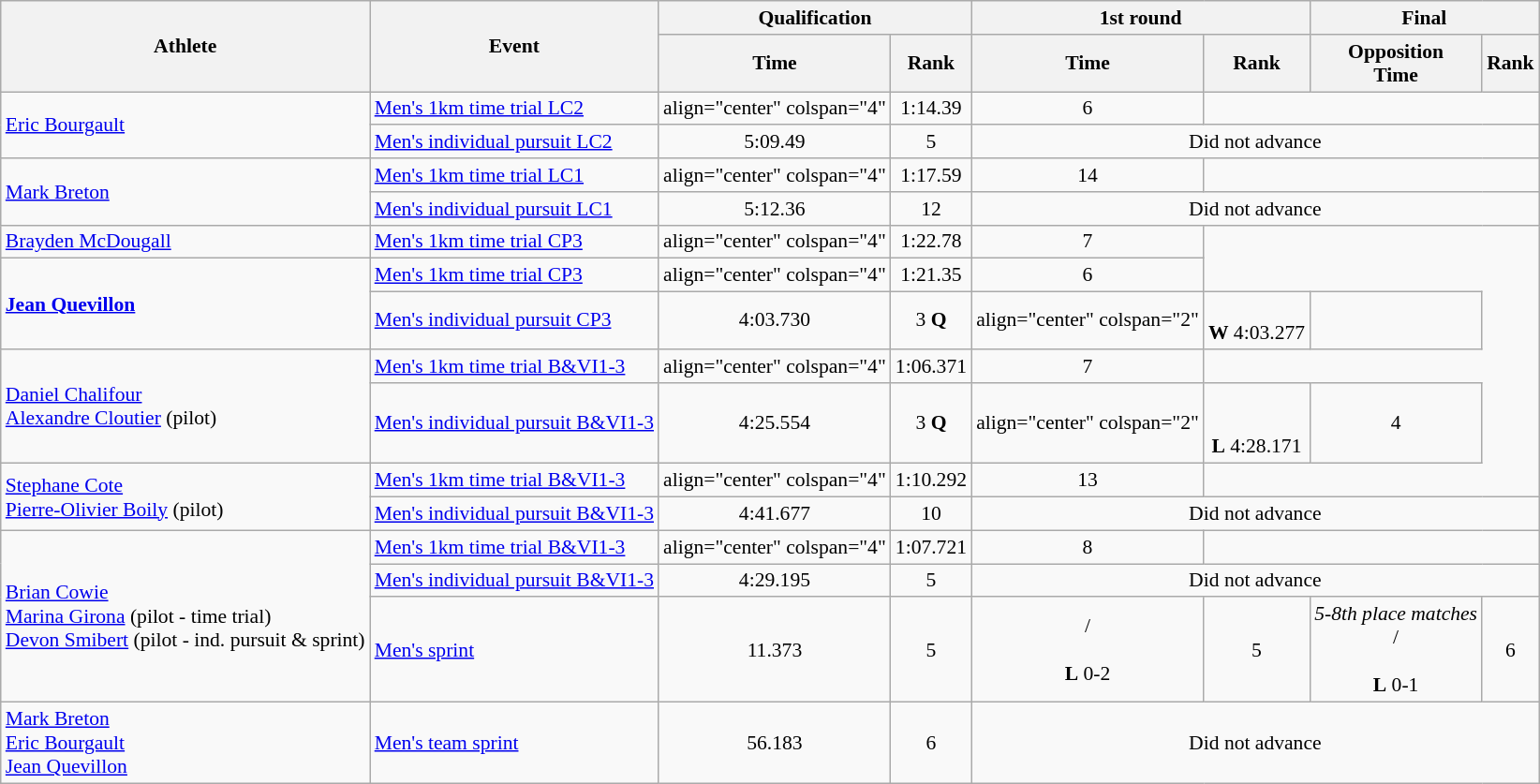<table class=wikitable style="font-size:90%">
<tr>
<th rowspan="2">Athlete</th>
<th rowspan="2">Event</th>
<th colspan="2">Qualification</th>
<th colspan="2">1st round</th>
<th colspan="2">Final</th>
</tr>
<tr>
<th>Time</th>
<th>Rank</th>
<th>Time</th>
<th>Rank</th>
<th>Opposition<br>Time</th>
<th>Rank</th>
</tr>
<tr>
<td rowspan="2"><a href='#'>Eric Bourgault</a></td>
<td><a href='#'>Men's 1km time trial LC2</a></td>
<td>align="center" colspan="4" </td>
<td align="center">1:14.39</td>
<td align="center">6</td>
</tr>
<tr>
<td><a href='#'>Men's individual pursuit LC2</a></td>
<td align="center">5:09.49</td>
<td align="center">5</td>
<td align="center" colspan="4">Did not advance</td>
</tr>
<tr>
<td rowspan="2"><a href='#'>Mark Breton</a></td>
<td><a href='#'>Men's 1km time trial LC1</a></td>
<td>align="center" colspan="4" </td>
<td align="center">1:17.59</td>
<td align="center">14</td>
</tr>
<tr>
<td><a href='#'>Men's individual pursuit LC1</a></td>
<td align="center">5:12.36</td>
<td align="center">12</td>
<td align="center" colspan="4">Did not advance</td>
</tr>
<tr>
<td><a href='#'>Brayden McDougall</a></td>
<td><a href='#'>Men's 1km time trial CP3</a></td>
<td>align="center" colspan="4" </td>
<td align="center">1:22.78</td>
<td align="center">7</td>
</tr>
<tr>
<td rowspan="2"><strong><a href='#'>Jean Quevillon</a></strong></td>
<td><a href='#'>Men's 1km time trial CP3</a></td>
<td>align="center" colspan="4" </td>
<td align="center">1:21.35</td>
<td align="center">6</td>
</tr>
<tr>
<td><a href='#'>Men's individual pursuit CP3</a></td>
<td align="center">4:03.730</td>
<td align="center">3 <strong>Q</strong></td>
<td>align="center" colspan="2" </td>
<td align="center"><br> <strong>W</strong> 4:03.277</td>
<td align="center"></td>
</tr>
<tr>
<td rowspan="2"><a href='#'>Daniel Chalifour</a><br> <a href='#'>Alexandre Cloutier</a> (pilot)</td>
<td><a href='#'>Men's 1km time trial B&VI1-3</a></td>
<td>align="center" colspan="4" </td>
<td align="center">1:06.371</td>
<td align="center">7</td>
</tr>
<tr>
<td><a href='#'>Men's individual pursuit B&VI1-3</a></td>
<td align="center">4:25.554</td>
<td align="center">3 <strong>Q</strong></td>
<td>align="center" colspan="2" </td>
<td align="center"><br> <br> <strong>L</strong> 4:28.171</td>
<td align="center">4</td>
</tr>
<tr>
<td rowspan="2"><a href='#'>Stephane Cote</a><br> <a href='#'>Pierre-Olivier Boily</a> (pilot)</td>
<td><a href='#'>Men's 1km time trial B&VI1-3</a></td>
<td>align="center" colspan="4" </td>
<td align="center">1:10.292</td>
<td align="center">13</td>
</tr>
<tr>
<td><a href='#'>Men's individual pursuit B&VI1-3</a></td>
<td align="center">4:41.677</td>
<td align="center">10</td>
<td align="center" colspan="4">Did not advance</td>
</tr>
<tr>
<td rowspan="3"><a href='#'>Brian Cowie</a><br> <a href='#'>Marina Girona</a> (pilot - time trial)<br> <a href='#'>Devon Smibert</a> (pilot - ind. pursuit & sprint)</td>
<td><a href='#'>Men's 1km time trial B&VI1-3</a></td>
<td>align="center" colspan="4" </td>
<td align="center">1:07.721</td>
<td align="center">8</td>
</tr>
<tr>
<td><a href='#'>Men's individual pursuit B&VI1-3</a></td>
<td align="center">4:29.195</td>
<td align="center">5</td>
<td align="center" colspan="4">Did not advance</td>
</tr>
<tr>
<td><a href='#'>Men's sprint</a></td>
<td align="center">11.373</td>
<td align="center">5</td>
<td align="center"> /<br> <br> <strong>L</strong> 0-2</td>
<td align="center">5</td>
<td align="center"><em>5-8th place matches</em><br>  /<br> <br> <strong>L</strong> 0-1</td>
<td align="center">6</td>
</tr>
<tr>
<td><a href='#'>Mark Breton</a><br> <a href='#'>Eric Bourgault</a><br> <a href='#'>Jean Quevillon</a></td>
<td><a href='#'>Men's team sprint</a></td>
<td align="center">56.183</td>
<td align="center">6</td>
<td align="center" colspan="4">Did not advance</td>
</tr>
</table>
